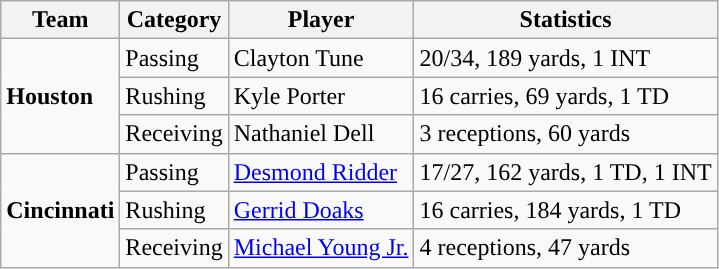<table class="wikitable" style="float: left;">
<tr>
<th>Team</th>
<th>Category</th>
<th>Player</th>
<th>Statistics</th>
</tr>
<tr>
<td rowspan=3><strong>Houston</strong></td>
<td>Passing</td>
<td>Clayton Tune</td>
<td>20/34, 189 yards, 1 INT</td>
</tr>
<tr>
<td>Rushing</td>
<td>Kyle Porter</td>
<td>16 carries, 69 yards, 1 TD</td>
</tr>
<tr>
<td>Receiving</td>
<td>Nathaniel Dell</td>
<td>3 receptions, 60 yards</td>
</tr>
<tr>
<td rowspan=3><strong>Cincinnati</strong></td>
<td>Passing</td>
<td><a href='#'>Desmond Ridder</a></td>
<td>17/27, 162 yards, 1 TD, 1 INT</td>
</tr>
<tr>
<td>Rushing</td>
<td><a href='#'>Gerrid Doaks</a></td>
<td>16 carries, 184 yards, 1 TD</td>
</tr>
<tr>
<td>Receiving</td>
<td><a href='#'>Michael Young Jr.</a></td>
<td>4 receptions, 47 yards</td>
</tr>
</table>
